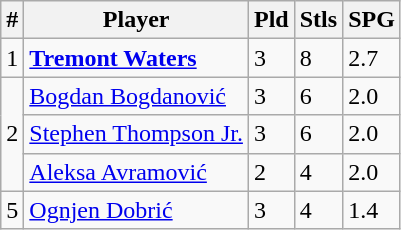<table class=wikitable width=auto>
<tr>
<th>#</th>
<th>Player</th>
<th>Pld</th>
<th>Stls</th>
<th>SPG</th>
</tr>
<tr>
<td>1</td>
<td> <strong><a href='#'>Tremont Waters</a></strong></td>
<td>3</td>
<td>8</td>
<td>2.7</td>
</tr>
<tr>
<td rowspan=3>2</td>
<td> <a href='#'>Bogdan Bogdanović</a></td>
<td>3</td>
<td>6</td>
<td>2.0</td>
</tr>
<tr>
<td> <a href='#'>Stephen Thompson Jr.</a></td>
<td>3</td>
<td>6</td>
<td>2.0</td>
</tr>
<tr>
<td> <a href='#'>Aleksa Avramović</a></td>
<td>2</td>
<td>4</td>
<td>2.0</td>
</tr>
<tr>
<td>5</td>
<td> <a href='#'>Ognjen Dobrić</a></td>
<td>3</td>
<td>4</td>
<td>1.4</td>
</tr>
</table>
